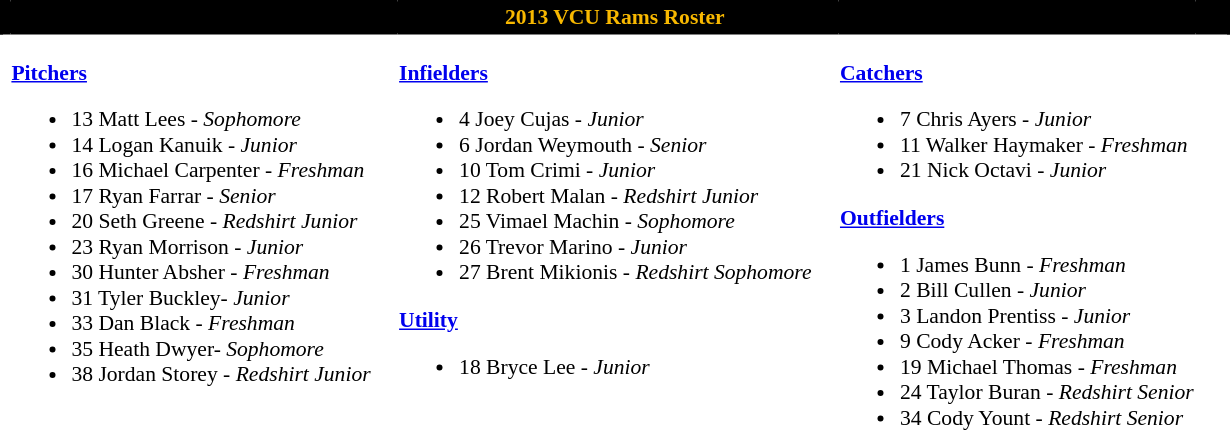<table class="toccolours" style="border-collapse:collapse; font-size:90%;">
<tr>
<th colspan="7" style="background:#000;color:#f8b800; border: 2px solid #000000;text-align:center;">2013 VCU Rams Roster</th>
</tr>
<tr>
</tr>
<tr>
<td width="03"> </td>
<td valign="top"><br><strong><a href='#'>Pitchers</a></strong><ul><li>13 Matt Lees - <em>Sophomore</em></li><li>14 Logan Kanuik - <em>Junior</em></li><li>16 Michael Carpenter - <em>Freshman</em></li><li>17 Ryan Farrar - <em>Senior</em></li><li>20 Seth Greene - <em>Redshirt Junior</em></li><li>23 Ryan Morrison - <em>Junior</em></li><li>30 Hunter Absher - <em>Freshman</em></li><li>31 Tyler Buckley- <em>Junior</em></li><li>33 Dan Black - <em>Freshman</em></li><li>35 Heath Dwyer- <em>Sophomore</em></li><li>38 Jordan Storey - <em>Redshirt Junior</em></li></ul></td>
<td width="15"> </td>
<td valign="top"><br><strong><a href='#'>Infielders</a></strong><ul><li>4 Joey Cujas - <em>Junior</em></li><li>6 Jordan Weymouth - <em>Senior</em></li><li>10 Tom Crimi - <em>Junior</em></li><li>12 Robert Malan - <em>Redshirt Junior</em></li><li>25 Vimael Machin - <em>Sophomore</em></li><li>26 Trevor Marino - <em>Junior</em></li><li>27 Brent Mikionis - <em>Redshirt Sophomore</em></li></ul><strong><a href='#'>Utility</a></strong><ul><li>18 Bryce Lee - <em>Junior</em></li></ul></td>
<td width="15"> </td>
<td valign="top"><br><strong><a href='#'>Catchers</a></strong><ul><li>7 Chris Ayers - <em>Junior</em></li><li>11 Walker Haymaker - <em>Freshman</em></li><li>21 Nick Octavi - <em>Junior</em></li></ul><strong><a href='#'>Outfielders</a></strong><ul><li>1 James Bunn - <em>Freshman</em></li><li>2 Bill Cullen - <em>Junior</em></li><li>3 Landon Prentiss - <em>Junior</em></li><li>9 Cody Acker - <em>Freshman</em></li><li>19 Michael Thomas - <em>Freshman</em></li><li>24 Taylor Buran - <em>Redshirt Senior</em></li><li>34 Cody Yount - <em>Redshirt Senior</em></li></ul></td>
<td width="20"> </td>
</tr>
</table>
